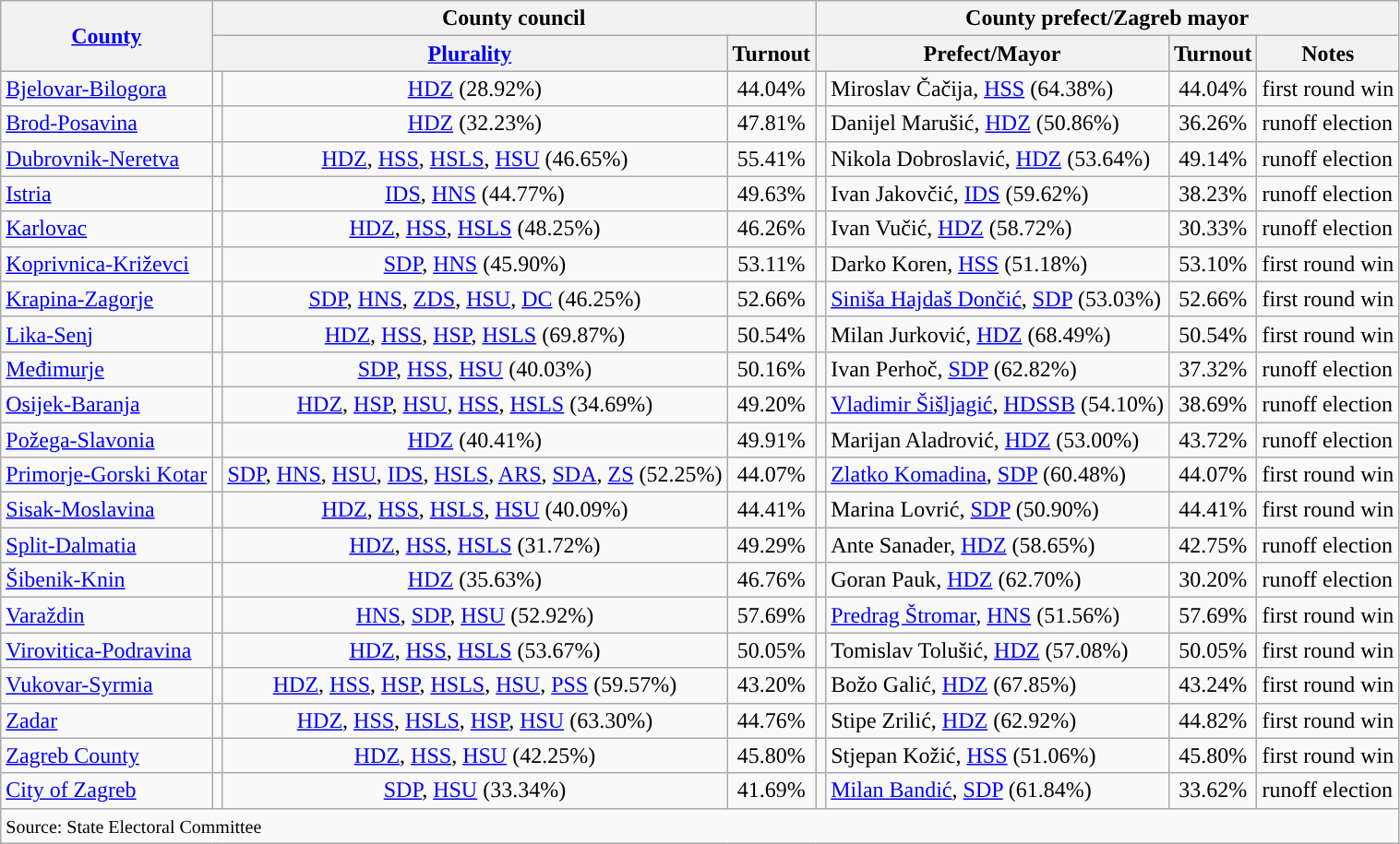<table class="wikitable">
<tr>
<th rowspan="2"><a href='#'>County</a></th>
<th colspan="3">County council</th>
<th colspan="4">County prefect/Zagreb mayor</th>
</tr>
<tr>
<th colspan="2"><a href='#'>Plurality</a></th>
<th>Turnout</th>
<th colspan="2">Prefect/Mayor</th>
<th>Turnout</th>
<th>Notes</th>
</tr>
<tr>
<td><a href='#'>Bjelovar-Bilogora</a></td>
<td style="background-color:"></td>
<td style="text-align:center;"><a href='#'>HDZ</a> (28.92%)</td>
<td style="text-align:center;">44.04%</td>
<td style="background-color:"></td>
<td>Miroslav Čačija, <a href='#'>HSS</a> (64.38%)</td>
<td style="text-align:center;">44.04%</td>
<td>first round win</td>
</tr>
<tr>
<td><a href='#'>Brod-Posavina</a></td>
<td style="background-color:"></td>
<td style="text-align:center;"><a href='#'>HDZ</a> (32.23%)</td>
<td style="text-align:center;">47.81%</td>
<td style="background-color:"></td>
<td>Danijel Marušić, <a href='#'>HDZ</a> (50.86%)</td>
<td style="text-align:center;">36.26%</td>
<td>runoff election</td>
</tr>
<tr>
<td><a href='#'>Dubrovnik-Neretva</a></td>
<td style="background-color:"></td>
<td style="text-align:center;"><a href='#'>HDZ</a>, <a href='#'>HSS</a>, <a href='#'>HSLS</a>, <a href='#'>HSU</a> (46.65%)</td>
<td style="text-align:center;">55.41%</td>
<td style="background-color:"></td>
<td>Nikola Dobroslavić, <a href='#'>HDZ</a> (53.64%)</td>
<td style="text-align:center;">49.14%</td>
<td>runoff election</td>
</tr>
<tr>
<td><a href='#'>Istria</a></td>
<td style="background-color:"></td>
<td style="text-align:center;"><a href='#'>IDS</a>, <a href='#'>HNS</a> (44.77%)</td>
<td style="text-align:center;">49.63%</td>
<td style="background-color:"></td>
<td>Ivan Jakovčić, <a href='#'>IDS</a> (59.62%)</td>
<td style="text-align:center;">38.23%</td>
<td>runoff election</td>
</tr>
<tr>
<td><a href='#'>Karlovac</a></td>
<td style="background-color:"></td>
<td style="text-align:center;"><a href='#'>HDZ</a>, <a href='#'>HSS</a>, <a href='#'>HSLS</a> (48.25%)</td>
<td style="text-align:center;">46.26%</td>
<td style="background-color:"></td>
<td>Ivan Vučić, <a href='#'>HDZ</a> (58.72%)</td>
<td style="text-align:center;">30.33%</td>
<td>runoff election</td>
</tr>
<tr>
<td><a href='#'>Koprivnica-Križevci</a></td>
<td style="background-color:"></td>
<td style="text-align:center;"><a href='#'>SDP</a>, <a href='#'>HNS</a> (45.90%)</td>
<td style="text-align:center;">53.11%</td>
<td style="background-color:"></td>
<td>Darko Koren, <a href='#'>HSS</a> (51.18%)</td>
<td style="text-align:center;">53.10%</td>
<td>first round win</td>
</tr>
<tr>
<td><a href='#'>Krapina-Zagorje</a></td>
<td style="background-color:"></td>
<td style="text-align:center;"><a href='#'>SDP</a>, <a href='#'>HNS</a>, <a href='#'>ZDS</a>, <a href='#'>HSU</a>, <a href='#'>DC</a> (46.25%)</td>
<td style="text-align:center;">52.66%</td>
<td style="background-color:"></td>
<td><a href='#'>Siniša Hajdaš Dončić</a>, <a href='#'>SDP</a> (53.03%)</td>
<td style="text-align:center;">52.66%</td>
<td>first round win</td>
</tr>
<tr>
<td><a href='#'>Lika-Senj</a></td>
<td style="background-color:"></td>
<td style="text-align:center;"><a href='#'>HDZ</a>, <a href='#'>HSS</a>, <a href='#'>HSP</a>, <a href='#'>HSLS</a> (69.87%)</td>
<td style="text-align:center;">50.54%</td>
<td style="background-color:"></td>
<td>Milan Jurković, <a href='#'>HDZ</a> (68.49%)</td>
<td style="text-align:center;">50.54%</td>
<td>first round win</td>
</tr>
<tr>
<td><a href='#'>Međimurje</a></td>
<td style="background-color:"></td>
<td style="text-align:center;"><a href='#'>SDP</a>, <a href='#'>HSS</a>, <a href='#'>HSU</a> (40.03%)</td>
<td style="text-align:center;">50.16%</td>
<td style="background-color:"></td>
<td>Ivan Perhoč, <a href='#'>SDP</a> (62.82%)</td>
<td style="text-align:center;">37.32%</td>
<td>runoff election</td>
</tr>
<tr>
<td><a href='#'>Osijek-Baranja</a></td>
<td style="background-color:"></td>
<td style="text-align:center;"><a href='#'>HDZ</a>, <a href='#'>HSP</a>, <a href='#'>HSU</a>, <a href='#'>HSS</a>, <a href='#'>HSLS</a> (34.69%)</td>
<td style="text-align:center;">49.20%</td>
<td style="background-color:"></td>
<td><a href='#'>Vladimir Šišljagić</a>, <a href='#'>HDSSB</a> (54.10%)</td>
<td style="text-align:center;">38.69%</td>
<td>runoff election</td>
</tr>
<tr>
<td><a href='#'>Požega-Slavonia</a></td>
<td style="background-color:"></td>
<td style="text-align:center;"><a href='#'>HDZ</a> (40.41%)</td>
<td style="text-align:center;">49.91%</td>
<td style="background-color:"></td>
<td>Marijan Aladrović, <a href='#'>HDZ</a> (53.00%)</td>
<td style="text-align:center;">43.72%</td>
<td>runoff election</td>
</tr>
<tr>
<td><a href='#'>Primorje-Gorski Kotar</a></td>
<td style="background-color:"></td>
<td style="text-align:center;"><a href='#'>SDP</a>, <a href='#'>HNS</a>, <a href='#'>HSU</a>, <a href='#'>IDS</a>, <a href='#'>HSLS</a>, <a href='#'>ARS</a>, <a href='#'>SDA</a>, <a href='#'>ZS</a> (52.25%)</td>
<td style="text-align:center;">44.07%</td>
<td style="background-color:"></td>
<td><a href='#'>Zlatko Komadina</a>, <a href='#'>SDP</a> (60.48%)</td>
<td style="text-align:center;">44.07%</td>
<td>first round win</td>
</tr>
<tr>
<td><a href='#'>Sisak-Moslavina</a></td>
<td style="background-color:"></td>
<td style="text-align:center;"><a href='#'>HDZ</a>, <a href='#'>HSS</a>, <a href='#'>HSLS</a>, <a href='#'>HSU</a> (40.09%)</td>
<td style="text-align:center;">44.41%</td>
<td style="background-color:"></td>
<td>Marina Lovrić, <a href='#'>SDP</a> (50.90%)</td>
<td style="text-align:center;">44.41%</td>
<td>first round win</td>
</tr>
<tr>
<td><a href='#'>Split-Dalmatia</a></td>
<td style="background-color:"></td>
<td style="text-align:center;"><a href='#'>HDZ</a>, <a href='#'>HSS</a>, <a href='#'>HSLS</a> (31.72%)</td>
<td style="text-align:center;">49.29%</td>
<td style="background-color:"></td>
<td>Ante Sanader, <a href='#'>HDZ</a> (58.65%)</td>
<td style="text-align:center;">42.75%</td>
<td>runoff election</td>
</tr>
<tr>
<td><a href='#'>Šibenik-Knin</a></td>
<td style="background-color:"></td>
<td style="text-align:center;"><a href='#'>HDZ</a> (35.63%)</td>
<td style="text-align:center;">46.76%</td>
<td style="background-color:"></td>
<td>Goran Pauk, <a href='#'>HDZ</a> (62.70%)</td>
<td style="text-align:center;">30.20%</td>
<td>runoff election</td>
</tr>
<tr>
<td><a href='#'>Varaždin</a></td>
<td style="background-color:"></td>
<td style="text-align:center;"><a href='#'>HNS</a>, <a href='#'>SDP</a>, <a href='#'>HSU</a> (52.92%)</td>
<td style="text-align:center;">57.69%</td>
<td style="background-color:"></td>
<td><a href='#'>Predrag Štromar</a>, <a href='#'>HNS</a> (51.56%)</td>
<td style="text-align:center;">57.69%</td>
<td>first round win</td>
</tr>
<tr>
<td><a href='#'>Virovitica-Podravina</a></td>
<td style="background-color:"></td>
<td style="text-align:center;"><a href='#'>HDZ</a>, <a href='#'>HSS</a>, <a href='#'>HSLS</a> (53.67%)</td>
<td style="text-align:center;">50.05%</td>
<td style="background-color:"></td>
<td>Tomislav Tolušić, <a href='#'>HDZ</a> (57.08%)</td>
<td style="text-align:center;">50.05%</td>
<td>first round win</td>
</tr>
<tr>
<td><a href='#'>Vukovar-Syrmia</a></td>
<td style="background-color:"></td>
<td style="text-align:center;"><a href='#'>HDZ</a>, <a href='#'>HSS</a>, <a href='#'>HSP</a>, <a href='#'>HSLS</a>, <a href='#'>HSU</a>, <a href='#'>PSS</a> (59.57%)</td>
<td style="text-align:center;">43.20%</td>
<td style="background-color:"></td>
<td>Božo Galić, <a href='#'>HDZ</a> (67.85%)</td>
<td style="text-align:center;">43.24%</td>
<td>first round win</td>
</tr>
<tr>
<td><a href='#'>Zadar</a></td>
<td style="background-color:"></td>
<td style="text-align:center;"><a href='#'>HDZ</a>, <a href='#'>HSS</a>, <a href='#'>HSLS</a>, <a href='#'>HSP</a>, <a href='#'>HSU</a> (63.30%)</td>
<td style="text-align:center;">44.76%</td>
<td style="background-color:"></td>
<td>Stipe Zrilić, <a href='#'>HDZ</a> (62.92%)</td>
<td style="text-align:center;">44.82%</td>
<td>first round win</td>
</tr>
<tr>
<td><a href='#'>Zagreb County</a></td>
<td style="background-color:"></td>
<td style="text-align:center;"><a href='#'>HDZ</a>, <a href='#'>HSS</a>, <a href='#'>HSU</a> (42.25%)</td>
<td style="text-align:center;">45.80%</td>
<td style="background-color:"></td>
<td>Stjepan Kožić, <a href='#'>HSS</a> (51.06%)</td>
<td style="text-align:center;">45.80%</td>
<td>first round win</td>
</tr>
<tr>
<td><a href='#'>City of Zagreb</a></td>
<td style="background-color:"></td>
<td style="text-align:center;"><a href='#'>SDP</a>, <a href='#'>HSU</a> (33.34%)</td>
<td style="text-align:center;">41.69%</td>
<td style="background-color:"></td>
<td><a href='#'>Milan Bandić</a>, <a href='#'>SDP</a> (61.84%)</td>
<td style="text-align:center;">33.62%</td>
<td>runoff election</td>
</tr>
<tr>
<td colspan="8"><small>Source: State Electoral Committee</small></td>
</tr>
</table>
